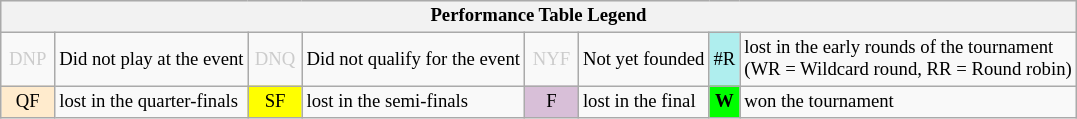<table class="wikitable" style="font-size:78%;">
<tr style="background:#efefef;">
<th colspan="8">Performance Table Legend</th>
</tr>
<tr>
<td style="color:#ccc; text-align:center; width:30px;">DNP</td>
<td>Did not play at the event</td>
<td style="color:#ccc; text-align:center; width:30px;">DNQ</td>
<td>Did not qualify for the event</td>
<td style="color:#ccc; text-align:center; width:30px;">NYF</td>
<td>Not yet founded</td>
<td style="text-align:center; background:#afeeee;">#R</td>
<td>lost in the early rounds of the tournament<br>(WR = Wildcard round, RR = Round robin)</td>
</tr>
<tr>
<td style="text-align:center; background:#ffebcd;">QF</td>
<td>lost in the quarter-finals</td>
<td style="text-align:center; background:yellow;">SF</td>
<td>lost in the semi-finals</td>
<td style="text-align:center; background:thistle;">F</td>
<td>lost in the final</td>
<td style="text-align:center; background:#0f0;"><strong>W</strong></td>
<td>won the tournament</td>
</tr>
</table>
